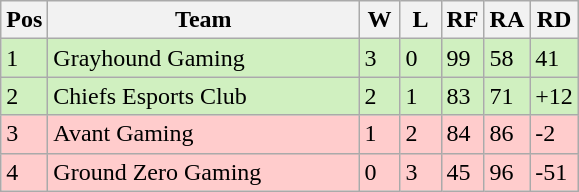<table class="wikitable">
<tr>
<th width="20">Pos</th>
<th width="200">Team</th>
<th width="20">W</th>
<th width="20">L</th>
<th width="20">RF</th>
<th width="20">RA</th>
<th width="20">RD</th>
</tr>
<tr style="background: #D0F0C0;">
<td>1</td>
<td>Grayhound Gaming</td>
<td>3</td>
<td>0</td>
<td>99</td>
<td>58</td>
<td>41</td>
</tr>
<tr style="background: #D0F0C0;">
<td>2</td>
<td>Chiefs Esports Club</td>
<td>2</td>
<td>1</td>
<td>83</td>
<td>71</td>
<td>+12</td>
</tr>
<tr style="background: #FFCCCC;">
<td>3</td>
<td>Avant Gaming</td>
<td>1</td>
<td>2</td>
<td>84</td>
<td>86</td>
<td>-2</td>
</tr>
<tr style="background: #FFCCCC;">
<td>4</td>
<td>Ground Zero Gaming</td>
<td>0</td>
<td>3</td>
<td>45</td>
<td>96</td>
<td>-51</td>
</tr>
</table>
